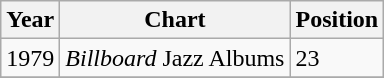<table class="wikitable">
<tr>
<th>Year</th>
<th>Chart</th>
<th>Position</th>
</tr>
<tr>
<td>1979</td>
<td><em>Billboard</em> Jazz Albums</td>
<td>23</td>
</tr>
<tr>
</tr>
</table>
